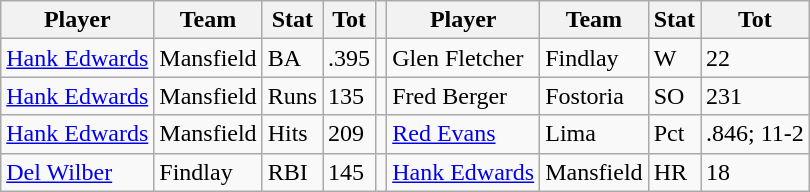<table class="wikitable">
<tr>
<th>Player</th>
<th>Team</th>
<th>Stat</th>
<th>Tot</th>
<th></th>
<th>Player</th>
<th>Team</th>
<th>Stat</th>
<th>Tot</th>
</tr>
<tr>
<td><a href='#'>Hank Edwards</a></td>
<td>Mansfield</td>
<td>BA</td>
<td>.395</td>
<td></td>
<td>Glen Fletcher</td>
<td>Findlay</td>
<td>W</td>
<td>22</td>
</tr>
<tr>
<td><a href='#'>Hank Edwards</a></td>
<td>Mansfield</td>
<td>Runs</td>
<td>135</td>
<td></td>
<td>Fred Berger</td>
<td>Fostoria</td>
<td>SO</td>
<td>231</td>
</tr>
<tr>
<td><a href='#'>Hank Edwards</a></td>
<td>Mansfield</td>
<td>Hits</td>
<td>209</td>
<td></td>
<td><a href='#'>Red Evans</a></td>
<td>Lima</td>
<td>Pct</td>
<td>.846; 11-2</td>
</tr>
<tr>
<td><a href='#'>Del Wilber</a></td>
<td>Findlay</td>
<td>RBI</td>
<td>145</td>
<td></td>
<td><a href='#'>Hank Edwards</a></td>
<td>Mansfield</td>
<td>HR</td>
<td>18</td>
</tr>
</table>
